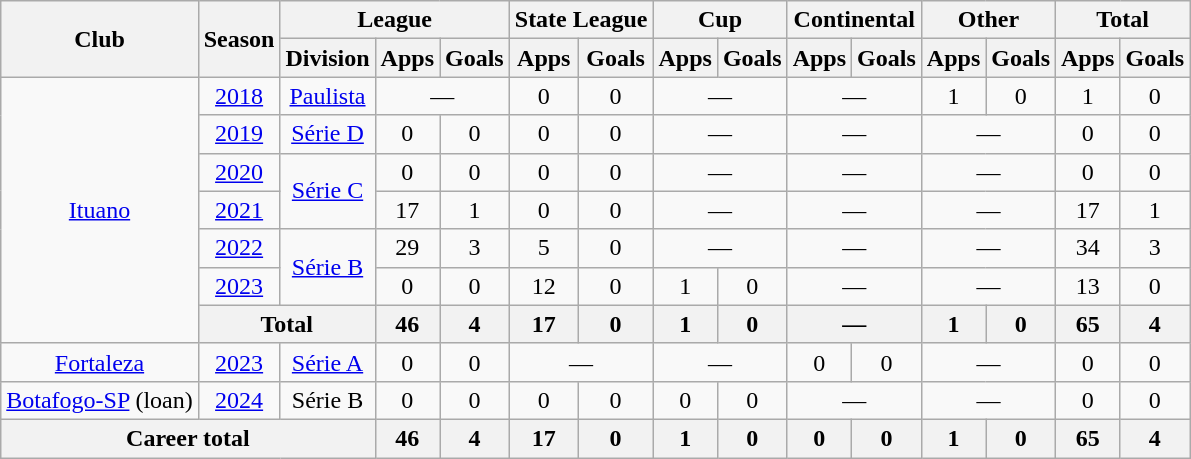<table class="wikitable" style="text-align: center;">
<tr>
<th rowspan="2">Club</th>
<th rowspan="2">Season</th>
<th colspan="3">League</th>
<th colspan="2">State League</th>
<th colspan="2">Cup</th>
<th colspan="2">Continental</th>
<th colspan="2">Other</th>
<th colspan="2">Total</th>
</tr>
<tr>
<th>Division</th>
<th>Apps</th>
<th>Goals</th>
<th>Apps</th>
<th>Goals</th>
<th>Apps</th>
<th>Goals</th>
<th>Apps</th>
<th>Goals</th>
<th>Apps</th>
<th>Goals</th>
<th>Apps</th>
<th>Goals</th>
</tr>
<tr>
<td rowspan="7" valign="center"><a href='#'>Ituano</a></td>
<td><a href='#'>2018</a></td>
<td><a href='#'>Paulista</a></td>
<td colspan="2">—</td>
<td>0</td>
<td>0</td>
<td colspan="2">—</td>
<td colspan="2">—</td>
<td>1</td>
<td>0</td>
<td>1</td>
<td>0</td>
</tr>
<tr>
<td><a href='#'>2019</a></td>
<td><a href='#'>Série D</a></td>
<td>0</td>
<td>0</td>
<td>0</td>
<td>0</td>
<td colspan="2">—</td>
<td colspan="2">—</td>
<td colspan="2">—</td>
<td>0</td>
<td>0</td>
</tr>
<tr>
<td><a href='#'>2020</a></td>
<td rowspan="2"><a href='#'>Série C</a></td>
<td>0</td>
<td>0</td>
<td>0</td>
<td>0</td>
<td colspan="2">—</td>
<td colspan="2">—</td>
<td colspan="2">—</td>
<td>0</td>
<td>0</td>
</tr>
<tr>
<td><a href='#'>2021</a></td>
<td>17</td>
<td>1</td>
<td>0</td>
<td>0</td>
<td colspan="2">—</td>
<td colspan="2">—</td>
<td colspan="2">—</td>
<td>17</td>
<td>1</td>
</tr>
<tr>
<td><a href='#'>2022</a></td>
<td rowspan="2"><a href='#'>Série B</a></td>
<td>29</td>
<td>3</td>
<td>5</td>
<td>0</td>
<td colspan="2">—</td>
<td colspan="2">—</td>
<td colspan="2">—</td>
<td>34</td>
<td>3</td>
</tr>
<tr>
<td><a href='#'>2023</a></td>
<td>0</td>
<td>0</td>
<td>12</td>
<td>0</td>
<td>1</td>
<td>0</td>
<td colspan="2">—</td>
<td colspan="2">—</td>
<td>13</td>
<td>0</td>
</tr>
<tr>
<th colspan="2">Total</th>
<th>46</th>
<th>4</th>
<th>17</th>
<th>0</th>
<th>1</th>
<th>0</th>
<th colspan="2">—</th>
<th>1</th>
<th>0</th>
<th>65</th>
<th>4</th>
</tr>
<tr>
<td valign="center"><a href='#'>Fortaleza</a></td>
<td><a href='#'>2023</a></td>
<td><a href='#'>Série A</a></td>
<td>0</td>
<td>0</td>
<td colspan="2">—</td>
<td colspan="2">—</td>
<td>0</td>
<td>0</td>
<td colspan="2">—</td>
<td>0</td>
<td>0</td>
</tr>
<tr>
<td valign="center"><a href='#'>Botafogo-SP</a> (loan)</td>
<td><a href='#'>2024</a></td>
<td>Série B</td>
<td>0</td>
<td>0</td>
<td>0</td>
<td>0</td>
<td>0</td>
<td>0</td>
<td colspan="2">—</td>
<td colspan="2">—</td>
<td>0</td>
<td>0</td>
</tr>
<tr>
<th colspan="3"><strong>Career total</strong></th>
<th>46</th>
<th>4</th>
<th>17</th>
<th>0</th>
<th>1</th>
<th>0</th>
<th>0</th>
<th>0</th>
<th>1</th>
<th>0</th>
<th>65</th>
<th>4</th>
</tr>
</table>
